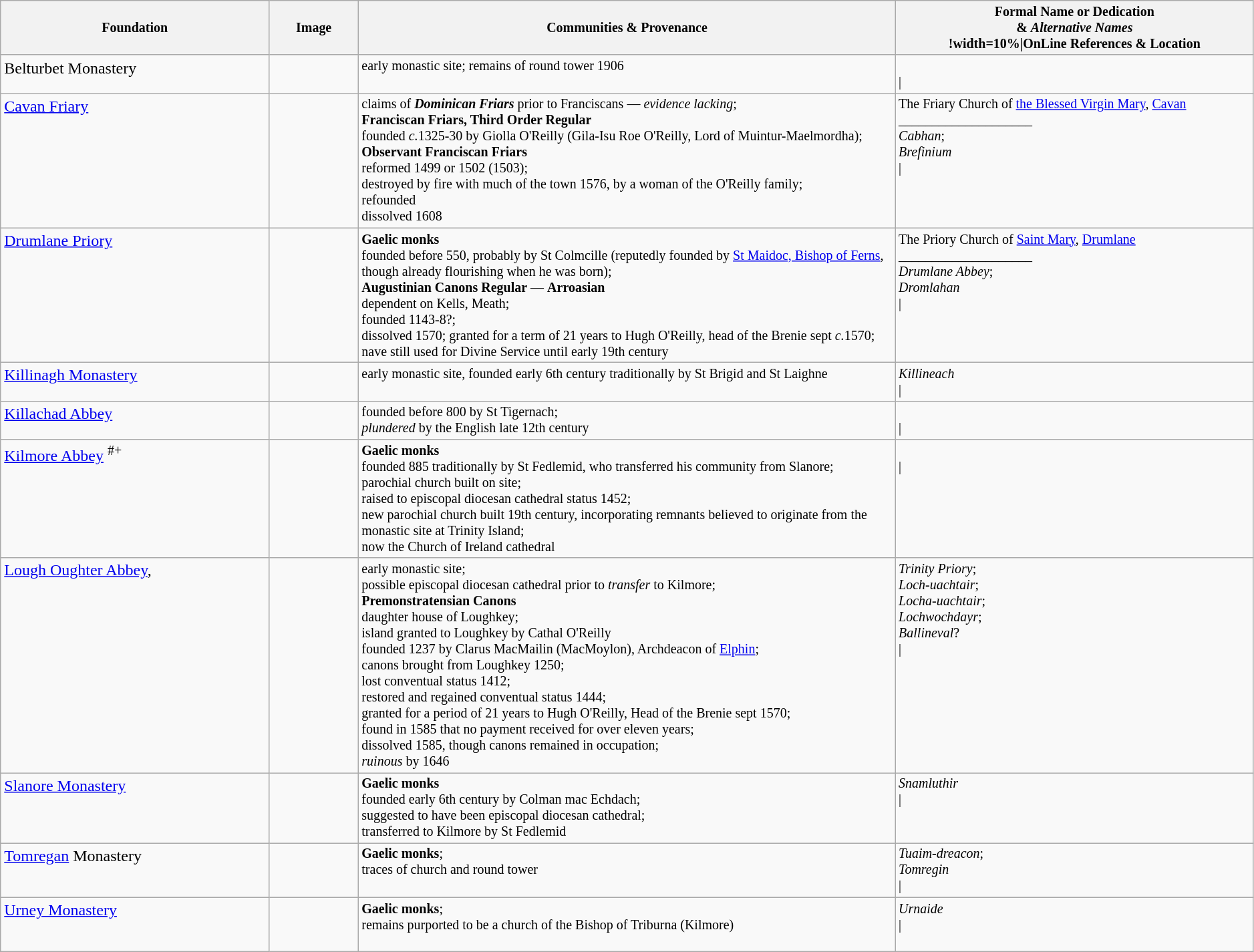<table class="wikitable" style="width:99%; font-size:smaller">
<tr>
<th width=15%>Foundation</th>
<th width=5%>Image</th>
<th width=30%>Communities & Provenance</th>
<th width=20%>Formal Name or Dedication <br>& <em>Alternative Names</em><br><noinclude>!width=10%|OnLine References & Location</noinclude></th>
</tr>
<tr valign=top>
<td style="font-size:larger">Belturbet Monastery</td>
<td></td>
<td>early monastic site; remains of round tower 1906</td>
<td><br><noinclude>|</noinclude></td>
</tr>
<tr valign=top>
<td style="font-size:larger"><a href='#'>Cavan Friary</a></td>
<td></td>
<td>claims of <strong><em>Dominican Friars</em></strong> prior to Franciscans — <em>evidence lacking</em>;<br><strong>Franciscan Friars, Third Order Regular</strong><br>founded <em>c.</em>1325-30 by Giolla O'Reilly (Gila-Isu Roe O'Reilly, Lord of Muintur-Maelmordha);<br><strong>Observant Franciscan Friars</strong><br>reformed 1499 or 1502 (1503);<br>destroyed by fire with much of the town 1576, by a woman of the O'Reilly family;<br>refounded<br>dissolved 1608</td>
<td>The Friary Church of <a href='#'>the Blessed Virgin Mary</a>, <a href='#'>Cavan</a><br>____________________<br><em>Cabhan</em>;<br><em>Brefinium</em><br><noinclude>|</noinclude></td>
</tr>
<tr valign=top>
<td style="font-size:larger"><a href='#'>Drumlane Priory</a></td>
<td></td>
<td><strong>Gaelic monks</strong><br>founded before 550, probably by St Colmcille (reputedly founded by <a href='#'>St Maidoc, Bishop of Ferns</a>, though already flourishing when he was born);<br><strong>Augustinian Canons Regular</strong> — <strong>Arroasian</strong><br>dependent on Kells, Meath;<br>founded 1143-8?;<br>dissolved 1570; granted for a term of 21 years to Hugh O'Reilly, head of the Brenie sept <em>c.</em>1570;<br>nave still used for Divine Service until early 19th century</td>
<td>The Priory Church of <a href='#'>Saint Mary</a>, <a href='#'>Drumlane</a><br>____________________<br><em>Drumlane Abbey</em>;<br><em>Dromlahan</em><br><noinclude>|<br></noinclude></td>
</tr>
<tr valign=top>
<td style="font-size:larger"><a href='#'>Killinagh Monastery</a></td>
<td></td>
<td>early monastic site, founded early 6th century traditionally by St Brigid and St Laighne</td>
<td><em>Killineach</em><br><noinclude>| <em></em></noinclude></td>
</tr>
<tr valign=top>
<td style="font-size:larger"><a href='#'>Killachad Abbey</a></td>
<td></td>
<td>founded before 800 by St Tigernach;<br><em>plundered</em> by the English late 12th century</td>
<td><br><noinclude>|</noinclude></td>
</tr>
<tr valign=top>
<td style="font-size:larger"><a href='#'>Kilmore Abbey</a> <sup>#+</sup></td>
<td></td>
<td><strong>Gaelic monks</strong><br>founded 885 traditionally by St Fedlemid, who transferred his community from Slanore;<br>parochial church built on site;<br>raised to episcopal diocesan cathedral status 1452;<br>new parochial church built 19th century, incorporating remnants believed to originate from the monastic site at Trinity Island;<br>now the Church of Ireland cathedral</td>
<td><br><noinclude>| <br></noinclude></td>
</tr>
<tr valign=top>
<td style="font-size:larger"><a href='#'>Lough Oughter Abbey</a>, </td>
<td></td>
<td>early monastic site;<br>possible episcopal diocesan cathedral prior to <em>transfer</em> to Kilmore;<br><strong>Premonstratensian Canons</strong><br>daughter house of Loughkey;<br>island granted to Loughkey by Cathal O'Reilly<br>founded 1237 by Clarus MacMailin (MacMoylon), Archdeacon of <a href='#'>Elphin</a>;<br>canons brought from Loughkey 1250;<br>lost conventual status 1412;<br>restored and regained conventual status 1444;<br>granted for a period of 21 years to Hugh O'Reilly, Head of the Brenie sept 1570;<br>found in 1585 that no payment received for over eleven years;<br>dissolved 1585, though canons remained in occupation;<br><em>ruinous</em> by 1646</td>
<td><em>Trinity Priory</em>;<br><em>Loch-uachtair</em>;<br><em>Locha-uachtair</em>;<br><em>Lochwochdayr</em>;<br><em>Ballineval</em>?<br><noinclude>|</noinclude></td>
</tr>
<tr valign=top>
<td style="font-size:larger"><a href='#'>Slanore Monastery</a></td>
<td></td>
<td><strong>Gaelic monks</strong><br>founded early 6th century by Colman mac Echdach;<br>suggested to have been episcopal diocesan cathedral;<br>transferred to Kilmore by St Fedlemid</td>
<td><em>Snamluthir</em><br><noinclude>|</noinclude></td>
</tr>
<tr valign=top>
<td style="font-size:larger"><a href='#'>Tomregan</a> Monastery</td>
<td></td>
<td><strong>Gaelic monks</strong>;<br>traces of church and round tower</td>
<td><em>Tuaim-dreacon</em>;<br><em>Tomregin</em><br><noinclude>| <em></em></noinclude></td>
</tr>
<tr valign=top>
<td style="font-size:larger"><a href='#'>Urney Monastery</a></td>
<td></td>
<td><strong>Gaelic monks</strong>;<br>remains purported to be a church of the Bishop of Triburna (Kilmore)</td>
<td><em>Urnaide</em><br><noinclude>|<br><br></noinclude></td>
</tr>
</table>
